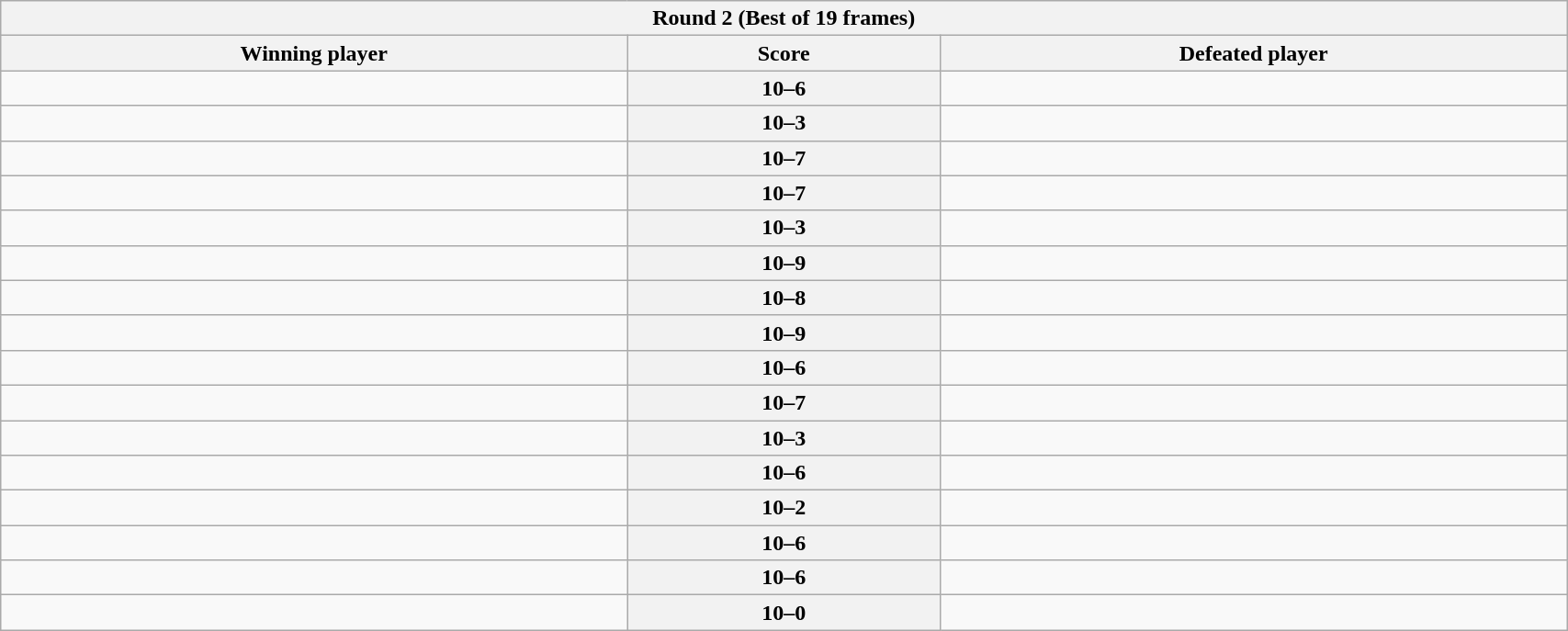<table class="wikitable" style="width:90%">
<tr>
<th scope="col" colspan=3 style="text-align:center"><strong>Round 2</strong> (Best of 19 frames)</th>
</tr>
<tr>
<th scope="col">Winning player</th>
<th scope="col">Score</th>
<th scope="col">Defeated player</th>
</tr>
<tr>
<td style="width:40%"><strong></strong></td>
<th scope="row" style="text-align: center; width:20%"><strong>10</strong>–6</th>
<td style="width:40%"></td>
</tr>
<tr>
<td><strong></strong></td>
<th scope="row" style="text-align:center"><strong>10</strong>–3</th>
<td></td>
</tr>
<tr>
<td><strong></strong></td>
<th scope="row" style="text-align:center"><strong>10</strong>–7</th>
<td></td>
</tr>
<tr>
<td><strong></strong></td>
<th scope="row" style="text-align:center"><strong>10</strong>–7</th>
<td></td>
</tr>
<tr>
<td><strong></strong></td>
<th scope="row" style="text-align:center"><strong>10</strong>–3</th>
<td></td>
</tr>
<tr>
<td><strong></strong></td>
<th scope="row" style="text-align:center"><strong>10</strong>–9</th>
<td></td>
</tr>
<tr>
<td><strong></strong></td>
<th scope="row" style="text-align:center"><strong>10</strong>–8</th>
<td></td>
</tr>
<tr>
<td><strong></strong></td>
<th scope="row" style="text-align:center"><strong>10</strong>–9</th>
<td></td>
</tr>
<tr>
<td><strong></strong></td>
<th scope="row" style="text-align:center"><strong>10</strong>–6</th>
<td></td>
</tr>
<tr>
<td><strong></strong></td>
<th scope="row" style="text-align:center"><strong>10</strong>–7</th>
<td></td>
</tr>
<tr>
<td><strong></strong></td>
<th scope="row" style="text-align:center"><strong>10</strong>–3</th>
<td></td>
</tr>
<tr>
<td><strong> </strong></td>
<th scope="row" style="text-align:center"><strong>10</strong>–6</th>
<td></td>
</tr>
<tr>
<td><strong></strong></td>
<th scope="row" style="text-align:center"><strong>10</strong>–2</th>
<td></td>
</tr>
<tr>
<td><strong></strong></td>
<th scope="row" style="text-align:center"><strong>10</strong>–6</th>
<td></td>
</tr>
<tr>
<td><strong></strong></td>
<th scope="row" style="text-align:center"><strong>10</strong>–6</th>
<td></td>
</tr>
<tr>
<td><strong></strong></td>
<th scope="row" style="text-align:center"><strong>10</strong>–0</th>
<td></td>
</tr>
</table>
